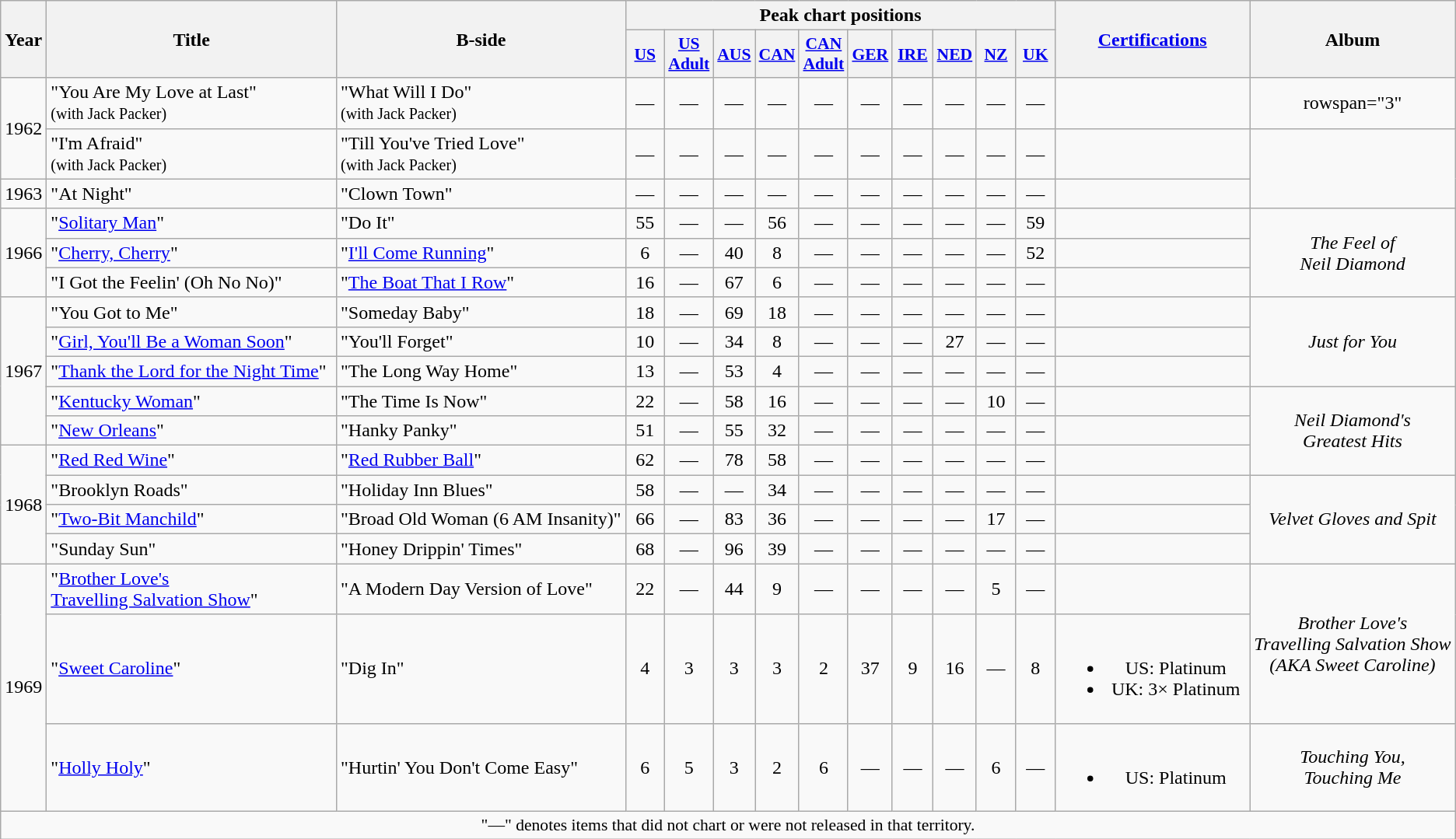<table class="wikitable" style="text-align:center;">
<tr>
<th rowspan="2" style="width:2em;">Year</th>
<th rowspan="2" style="width:18em;">Title</th>
<th rowspan="2" style="width:18em;">B-side</th>
<th colspan="10">Peak chart positions</th>
<th rowspan="2" style="width:11em;"><a href='#'>Certifications</a></th>
<th rowspan="2" style="width:12em;">Album</th>
</tr>
<tr>
<th style="width:2em;font-size:90%;"><a href='#'>US</a><br></th>
<th style="width:2em;font-size:90%;"><a href='#'>US<br>Adult</a><br></th>
<th style="width:2em;font-size:90%;"><a href='#'>AUS</a><br></th>
<th style="width:2em;font-size:90%;"><a href='#'>CAN</a><br></th>
<th style="width:2em;font-size:90%;"><a href='#'>CAN<br>Adult</a><br></th>
<th style="width:2em;font-size:90%;"><a href='#'>GER</a><br></th>
<th style="width:2em;font-size:90%;"><a href='#'>IRE</a><br></th>
<th style="width:2em;font-size:90%;"><a href='#'>NED</a><br></th>
<th style="width:2em;font-size:90%;"><a href='#'>NZ</a><br></th>
<th style="width:2em;font-size:90%;"><a href='#'>UK</a><br></th>
</tr>
<tr>
<td rowspan="2">1962</td>
<td style="text-align:left;">"You Are My Love at Last"<br><small>(with Jack Packer)</small></td>
<td style="text-align:left;">"What Will I Do"<br><small>(with Jack Packer)</small></td>
<td>—</td>
<td>—</td>
<td>—</td>
<td>—</td>
<td>—</td>
<td>—</td>
<td>—</td>
<td>—</td>
<td>—</td>
<td>—</td>
<td></td>
<td>rowspan="3" </td>
</tr>
<tr>
<td style="text-align:left;">"I'm Afraid"<br><small>(with Jack Packer)</small></td>
<td style="text-align:left;">"Till You've Tried Love"<br><small>(with Jack Packer)</small></td>
<td>—</td>
<td>—</td>
<td>—</td>
<td>—</td>
<td>—</td>
<td>—</td>
<td>—</td>
<td>—</td>
<td>—</td>
<td>—</td>
<td></td>
</tr>
<tr>
<td>1963</td>
<td style="text-align:left;">"At Night"</td>
<td style="text-align:left;">"Clown Town"</td>
<td>—</td>
<td>—</td>
<td>—</td>
<td>—</td>
<td>—</td>
<td>—</td>
<td>—</td>
<td>—</td>
<td>—</td>
<td>—</td>
<td></td>
</tr>
<tr>
<td rowspan="3">1966</td>
<td style="text-align:left;">"<a href='#'>Solitary Man</a>"</td>
<td style="text-align:left;">"Do It"</td>
<td>55</td>
<td>—</td>
<td>—</td>
<td>56</td>
<td>—</td>
<td>—</td>
<td>—</td>
<td>—</td>
<td>—</td>
<td>59</td>
<td></td>
<td rowspan="3"><em>The Feel of<br>Neil Diamond</em></td>
</tr>
<tr>
<td style="text-align:left;">"<a href='#'>Cherry, Cherry</a>"</td>
<td style="text-align:left;">"<a href='#'>I'll Come Running</a>"</td>
<td>6</td>
<td>—</td>
<td>40</td>
<td>8</td>
<td>—</td>
<td>—</td>
<td>—</td>
<td>—</td>
<td>—</td>
<td>52</td>
<td></td>
</tr>
<tr>
<td style="text-align:left;">"I Got the Feelin' (Oh No No)"</td>
<td style="text-align:left;">"<a href='#'>The Boat That I Row</a>"</td>
<td>16</td>
<td>—</td>
<td>67</td>
<td>6</td>
<td>—</td>
<td>—</td>
<td>—</td>
<td>—</td>
<td>—</td>
<td>—</td>
<td></td>
</tr>
<tr>
<td rowspan="5">1967</td>
<td style="text-align:left;">"You Got to Me"</td>
<td style="text-align:left;">"Someday Baby"</td>
<td>18</td>
<td>—</td>
<td>69</td>
<td>18</td>
<td>—</td>
<td>—</td>
<td>—</td>
<td>—</td>
<td>—</td>
<td>—</td>
<td></td>
<td rowspan="3"><em>Just for You</em></td>
</tr>
<tr>
<td style="text-align:left;">"<a href='#'>Girl, You'll Be a Woman Soon</a>"</td>
<td style="text-align:left;">"You'll Forget"</td>
<td>10</td>
<td>—</td>
<td>34</td>
<td>8</td>
<td>—</td>
<td>—</td>
<td>—</td>
<td>27</td>
<td>—</td>
<td>—</td>
<td></td>
</tr>
<tr>
<td style="text-align:left;">"<a href='#'>Thank the Lord for the Night Time</a>"</td>
<td style="text-align:left;">"The Long Way Home"</td>
<td>13</td>
<td>—</td>
<td>53</td>
<td>4</td>
<td>—</td>
<td>—</td>
<td>—</td>
<td>—</td>
<td>—</td>
<td>—</td>
<td></td>
</tr>
<tr>
<td style="text-align:left;">"<a href='#'>Kentucky Woman</a>"</td>
<td style="text-align:left;">"The Time Is Now"</td>
<td>22</td>
<td>—</td>
<td>58</td>
<td>16</td>
<td>—</td>
<td>—</td>
<td>—</td>
<td>—</td>
<td>10</td>
<td>—</td>
<td></td>
<td rowspan="3"><em>Neil Diamond's<br>Greatest Hits</em></td>
</tr>
<tr>
<td style="text-align:left;">"<a href='#'>New Orleans</a>"</td>
<td style="text-align:left;">"Hanky Panky"</td>
<td>51</td>
<td>—</td>
<td>55</td>
<td>32</td>
<td>—</td>
<td>—</td>
<td>—</td>
<td>—</td>
<td>—</td>
<td>—</td>
<td></td>
</tr>
<tr>
<td rowspan="4">1968</td>
<td style="text-align:left;">"<a href='#'>Red Red Wine</a>"</td>
<td style="text-align:left;">"<a href='#'>Red Rubber Ball</a>"</td>
<td>62</td>
<td>—</td>
<td>78</td>
<td>58</td>
<td>—</td>
<td>—</td>
<td>—</td>
<td>—</td>
<td>—</td>
<td>—</td>
<td></td>
</tr>
<tr>
<td style="text-align:left;">"Brooklyn Roads"</td>
<td style="text-align:left;">"Holiday Inn Blues"</td>
<td>58</td>
<td>—</td>
<td>—</td>
<td>34</td>
<td>—</td>
<td>—</td>
<td>—</td>
<td>—</td>
<td>—</td>
<td>—</td>
<td></td>
<td rowspan="3"><em>Velvet Gloves and Spit</em></td>
</tr>
<tr>
<td style="text-align:left;">"<a href='#'>Two-Bit Manchild</a>"</td>
<td style="text-align:left;">"Broad Old Woman (6 AM Insanity)"</td>
<td>66</td>
<td>—</td>
<td>83</td>
<td>36</td>
<td>—</td>
<td>—</td>
<td>—</td>
<td>—</td>
<td>17</td>
<td>—</td>
<td></td>
</tr>
<tr>
<td style="text-align:left;">"Sunday Sun"</td>
<td style="text-align:left;">"Honey Drippin' Times"</td>
<td>68</td>
<td>—</td>
<td>96</td>
<td>39</td>
<td>—</td>
<td>—</td>
<td>—</td>
<td>—</td>
<td>—</td>
<td>—</td>
<td></td>
</tr>
<tr>
<td rowspan="3">1969</td>
<td style="text-align:left;">"<a href='#'>Brother Love's<br>Travelling Salvation Show</a>"</td>
<td style="text-align:left;">"A Modern Day Version of Love"</td>
<td>22</td>
<td>—</td>
<td>44</td>
<td>9</td>
<td>—</td>
<td>—</td>
<td>—</td>
<td>—</td>
<td>5</td>
<td>—</td>
<td></td>
<td rowspan="2"><em>Brother Love's<br>Travelling Salvation Show (AKA Sweet Caroline)</em></td>
</tr>
<tr>
<td style="text-align:left;">"<a href='#'>Sweet Caroline</a>"</td>
<td style="text-align:left;">"Dig In"</td>
<td>4</td>
<td>3</td>
<td>3</td>
<td>3</td>
<td>2</td>
<td>37</td>
<td>9</td>
<td>16</td>
<td>—</td>
<td>8</td>
<td><br><ul><li>US: Platinum</li><li>UK: 3× Platinum</li></ul></td>
</tr>
<tr>
<td style="text-align:left;">"<a href='#'>Holly Holy</a>"</td>
<td style="text-align:left;">"Hurtin' You Don't Come Easy"</td>
<td>6</td>
<td>5</td>
<td>3</td>
<td>2</td>
<td>6</td>
<td>—</td>
<td>—</td>
<td>—</td>
<td>6</td>
<td>—</td>
<td><br><ul><li>US: Platinum</li></ul></td>
<td><em>Touching You,<br>Touching Me</em></td>
</tr>
<tr>
<td colspan="15" style="font-size:90%">"—" denotes items that did not chart or were not released in that territory.</td>
</tr>
</table>
